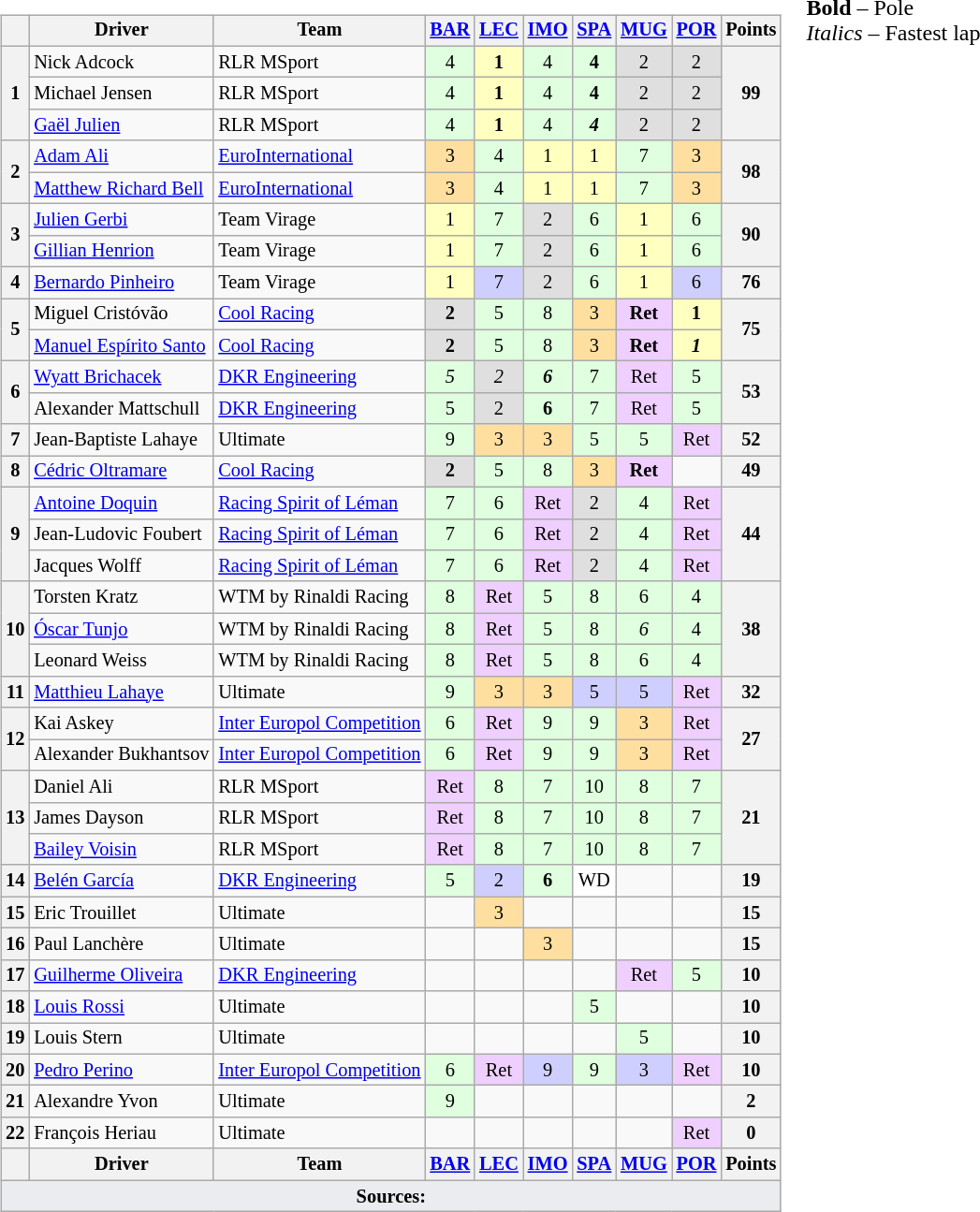<table>
<tr>
<td><br><table class="wikitable" style="font-size:85%; text-align:center;">
<tr>
<th></th>
<th>Driver</th>
<th>Team</th>
<th><a href='#'>BAR</a><br></th>
<th><a href='#'>LEC</a><br></th>
<th><a href='#'>IMO</a><br></th>
<th><a href='#'>SPA</a><br></th>
<th><a href='#'>MUG</a><br></th>
<th><a href='#'>POR</a><br></th>
<th>Points</th>
</tr>
<tr>
<th rowspan="3">1</th>
<td align="left"> Nick Adcock</td>
<td align="left"> RLR MSport</td>
<td style="background:#DFFFDF;">4</td>
<td style="background:#FFFFBF;"><strong>1</strong></td>
<td style="background:#DFFFDF;">4</td>
<td style="background:#DFFFDF;"><strong>4</strong></td>
<td style="background:#DFDFDF;">2</td>
<td style="background:#DFDFDF;">2</td>
<th rowspan="3">99</th>
</tr>
<tr>
<td align="left"> Michael Jensen</td>
<td align="left"> RLR MSport</td>
<td style="background:#DFFFDF;">4</td>
<td style="background:#FFFFBF;"><strong>1</strong></td>
<td style="background:#DFFFDF;">4</td>
<td style="background:#DFFFDF;"><strong>4</strong></td>
<td style="background:#DFDFDF;">2</td>
<td style="background:#DFDFDF;">2</td>
</tr>
<tr>
<td align="left"> <a href='#'>Gaël Julien</a></td>
<td align="left"> RLR MSport</td>
<td style="background:#DFFFDF;">4</td>
<td style="background:#FFFFBF;"><strong>1</strong></td>
<td style="background:#DFFFDF;">4</td>
<td style="background:#DFFFDF;"><strong><em>4</em></strong></td>
<td style="background:#DFDFDF;">2</td>
<td style="background:#DFDFDF;">2</td>
</tr>
<tr>
<th rowspan="2">2</th>
<td align="left"> <a href='#'>Adam Ali</a></td>
<td align="left"> <a href='#'>EuroInternational</a></td>
<td style="background:#FFDF9F;">3</td>
<td style="background:#DFFFDF;">4</td>
<td style="background:#FFFFBF;">1</td>
<td style="background:#FFFFBF;">1</td>
<td style="background:#DFFFDF;">7</td>
<td style="background:#FFDF9F;">3</td>
<th rowspan="2">98</th>
</tr>
<tr>
<td align="left"> <a href='#'>Matthew Richard Bell</a></td>
<td align="left"> <a href='#'>EuroInternational</a></td>
<td style="background:#FFDF9F;">3</td>
<td style="background:#DFFFDF;">4</td>
<td style="background:#FFFFBF;">1</td>
<td style="background:#FFFFBF;">1</td>
<td style="background:#DFFFDF;">7</td>
<td style="background:#FFDF9F;">3</td>
</tr>
<tr>
<th rowspan="2">3</th>
<td align="left"> <a href='#'>Julien Gerbi</a></td>
<td align="left"> Team Virage</td>
<td style="background:#FFFFBF;">1</td>
<td style="background:#DFFFDF;">7</td>
<td style="background:#DFDFDF;">2</td>
<td style="background:#DFFFDF;">6</td>
<td style="background:#FFFFBF;">1</td>
<td style="background:#DFFFDF;">6</td>
<th rowspan="2">90</th>
</tr>
<tr>
<td align="left"> <a href='#'>Gillian Henrion</a></td>
<td align="left"> Team Virage</td>
<td style="background:#FFFFBF;">1</td>
<td style="background:#DFFFDF;">7</td>
<td style="background:#DFDFDF;">2</td>
<td style="background:#DFFFDF;">6</td>
<td style="background:#FFFFBF;">1</td>
<td style="background:#DFFFDF;">6</td>
</tr>
<tr>
<th>4</th>
<td align="left"> <a href='#'>Bernardo Pinheiro</a></td>
<td align="left"> Team Virage</td>
<td style="background:#FFFFBF;">1</td>
<td style="background:#CFCFFF;">7</td>
<td style="background:#DFDFDF;">2</td>
<td style="background:#DFFFDF;">6</td>
<td style="background:#FFFFBF;">1</td>
<td style="background:#CFCFFF;">6</td>
<th>76</th>
</tr>
<tr>
<th rowspan="2">5</th>
<td align="left"> Miguel Cristóvão</td>
<td align="left"> <a href='#'>Cool Racing</a></td>
<td style="background:#DFDFDF;"><strong>2</strong></td>
<td style="background:#DFFFDF;">5</td>
<td style="background:#DFFFDF;">8</td>
<td style="background:#FFDF9F;">3</td>
<td style="background:#EFCFFF;"><strong>Ret</strong></td>
<td style="background:#FFFFBF;"><strong>1</strong></td>
<th rowspan="2">75</th>
</tr>
<tr>
<td align="left"> <a href='#'>Manuel Espírito Santo</a></td>
<td align="left"> <a href='#'>Cool Racing</a></td>
<td style="background:#DFDFDF;"><strong>2</strong></td>
<td style="background:#DFFFDF;">5</td>
<td style="background:#DFFFDF;">8</td>
<td style="background:#FFDF9F;">3</td>
<td style="background:#EFCFFF;"><strong>Ret</strong></td>
<td style="background:#FFFFBF;"><strong><em>1</em></strong></td>
</tr>
<tr>
<th rowspan="2">6</th>
<td align="left"> <a href='#'>Wyatt Brichacek</a></td>
<td align="left"> <a href='#'>DKR Engineering</a></td>
<td style="background:#DFFFDF;"><em>5</em></td>
<td style="background:#DFDFDF;"><em>2</em></td>
<td style="background:#DFFFDF;"><strong><em>6</em></strong></td>
<td style="background:#DFFFDF;">7</td>
<td style="background:#EFCFFF;">Ret</td>
<td style="background:#DFFFDF;">5</td>
<th rowspan="2">53</th>
</tr>
<tr>
<td align="left"> Alexander Mattschull</td>
<td align="left"> <a href='#'>DKR Engineering</a></td>
<td style="background:#DFFFDF;">5</td>
<td style="background:#DFDFDF;">2</td>
<td style="background:#DFFFDF;"><strong>6</strong></td>
<td style="background:#DFFFDF;">7</td>
<td style="background:#EFCFFF;">Ret</td>
<td style="background:#DFFFDF;">5</td>
</tr>
<tr>
<th>7</th>
<td align="left"> Jean-Baptiste Lahaye</td>
<td align="left"> Ultimate</td>
<td style="background:#DFFFDF;">9</td>
<td style="background:#FFDF9F;">3</td>
<td style="background:#FFDF9F;">3</td>
<td style="background:#DFFFDF;">5</td>
<td style="background:#DFFFDF;">5</td>
<td style="background:#EFCFFF;">Ret</td>
<th>52</th>
</tr>
<tr>
<th>8</th>
<td align="left"> <a href='#'>Cédric Oltramare</a></td>
<td align="left"> <a href='#'>Cool Racing</a></td>
<td style="background:#DFDFDF;"><strong>2</strong></td>
<td style="background:#DFFFDF;">5</td>
<td style="background:#DFFFDF;">8</td>
<td style="background:#FFDF9F;">3</td>
<td style="background:#EFCFFF;"><strong>Ret</strong></td>
<td></td>
<th>49</th>
</tr>
<tr>
<th rowspan="3">9</th>
<td align="left"> <a href='#'>Antoine Doquin</a></td>
<td align="left"> <a href='#'>Racing Spirit of Léman</a></td>
<td style="background:#DFFFDF;">7</td>
<td style="background:#DFFFDF;">6</td>
<td style="background:#EFCFFF;">Ret</td>
<td style="background:#DFDFDF;">2</td>
<td style="background:#DFFFDF;">4</td>
<td style="background:#EFCFFF;">Ret</td>
<th rowspan="3">44</th>
</tr>
<tr>
<td align="left"> Jean-Ludovic Foubert</td>
<td align="left"> <a href='#'>Racing Spirit of Léman</a></td>
<td style="background:#DFFFDF;">7</td>
<td style="background:#DFFFDF;">6</td>
<td style="background:#EFCFFF;">Ret</td>
<td style="background:#DFDFDF;">2</td>
<td style="background:#DFFFDF;">4</td>
<td style="background:#EFCFFF;">Ret</td>
</tr>
<tr>
<td align="left"> Jacques Wolff</td>
<td align="left"> <a href='#'>Racing Spirit of Léman</a></td>
<td style="background:#DFFFDF;">7</td>
<td style="background:#DFFFDF;">6</td>
<td style="background:#EFCFFF;">Ret</td>
<td style="background:#DFDFDF;">2</td>
<td style="background:#DFFFDF;">4</td>
<td style="background:#EFCFFF;">Ret</td>
</tr>
<tr>
<th rowspan="3">10</th>
<td align="left"> Torsten Kratz</td>
<td align="left"> WTM by Rinaldi Racing</td>
<td style="background:#DFFFDF;">8</td>
<td style="background:#EFCFFF;">Ret</td>
<td style="background:#DFFFDF;">5</td>
<td style="background:#DFFFDF;">8</td>
<td style="background:#DFFFDF;">6</td>
<td style="background:#DFFFDF;">4</td>
<th rowspan="3">38</th>
</tr>
<tr>
<td align="left"> <a href='#'>Óscar Tunjo</a></td>
<td align="left"> WTM by Rinaldi Racing</td>
<td style="background:#DFFFDF;">8</td>
<td style="background:#EFCFFF;">Ret</td>
<td style="background:#DFFFDF;">5</td>
<td style="background:#DFFFDF;">8</td>
<td style="background:#DFFFDF;"><em>6</em></td>
<td style="background:#DFFFDF;">4</td>
</tr>
<tr>
<td align="left"> Leonard Weiss</td>
<td align="left"> WTM by Rinaldi Racing</td>
<td style="background:#DFFFDF;">8</td>
<td style="background:#EFCFFF;">Ret</td>
<td style="background:#DFFFDF;">5</td>
<td style="background:#DFFFDF;">8</td>
<td style="background:#DFFFDF;">6</td>
<td style="background:#DFFFDF;">4</td>
</tr>
<tr>
<th>11</th>
<td align="left"> <a href='#'>Matthieu Lahaye</a></td>
<td align="left"> Ultimate</td>
<td style="background:#DFFFDF;">9</td>
<td style="background:#FFDF9F;">3</td>
<td style="background:#FFDF9F;">3</td>
<td style="background:#CFCFFF;">5</td>
<td style="background:#CFCFFF;">5</td>
<td style="background:#EFCFFF;">Ret</td>
<th>32</th>
</tr>
<tr>
<th rowspan="2">12</th>
<td align="left"> Kai Askey</td>
<td align="left"> <a href='#'>Inter Europol Competition</a></td>
<td style="background:#DFFFDF;">6</td>
<td style="background:#EFCFFF;">Ret</td>
<td style="background:#DFFFDF;">9</td>
<td style="background:#DFFFDF;">9</td>
<td style="background:#FFDF9F;">3</td>
<td style="background:#EFCFFF;">Ret</td>
<th rowspan="2">27</th>
</tr>
<tr>
<td align="left"> Alexander Bukhantsov</td>
<td align="left"> <a href='#'>Inter Europol Competition</a></td>
<td style="background:#DFFFDF;">6</td>
<td style="background:#EFCFFF;">Ret</td>
<td style="background:#DFFFDF;">9</td>
<td style="background:#DFFFDF;">9</td>
<td style="background:#FFDF9F;">3</td>
<td style="background:#EFCFFF;">Ret</td>
</tr>
<tr>
<th rowspan="3">13</th>
<td align="left"> Daniel Ali</td>
<td align="left"> RLR MSport</td>
<td style="background:#EFCFFF;">Ret</td>
<td style="background:#DFFFDF;">8</td>
<td style="background:#DFFFDF;">7</td>
<td style="background:#DFFFDF;">10</td>
<td style="background:#DFFFDF;">8</td>
<td style="background:#DFFFDF;">7</td>
<th rowspan="3">21</th>
</tr>
<tr>
<td align="left"> James Dayson</td>
<td align="left"> RLR MSport</td>
<td style="background:#EFCFFF;">Ret</td>
<td style="background:#DFFFDF;">8</td>
<td style="background:#DFFFDF;">7</td>
<td style="background:#DFFFDF;">10</td>
<td style="background:#DFFFDF;">8</td>
<td style="background:#DFFFDF;">7</td>
</tr>
<tr>
<td align="left"> <a href='#'>Bailey Voisin</a></td>
<td align="left"> RLR MSport</td>
<td style="background:#EFCFFF;">Ret</td>
<td style="background:#DFFFDF;">8</td>
<td style="background:#DFFFDF;">7</td>
<td style="background:#DFFFDF;">10</td>
<td style="background:#DFFFDF;">8</td>
<td style="background:#DFFFDF;">7</td>
</tr>
<tr>
<th>14</th>
<td align="left"> <a href='#'>Belén García</a></td>
<td align="left"> <a href='#'>DKR Engineering</a></td>
<td style="background:#DFFFDF;">5</td>
<td style="background:#CFCFFF;">2</td>
<td style="background:#DFFFDF;"><strong>6</strong></td>
<td style="background:#FFFFFF;">WD</td>
<td></td>
<td></td>
<th>19</th>
</tr>
<tr>
<th>15</th>
<td align="left"> Eric Trouillet</td>
<td align="left"> Ultimate</td>
<td></td>
<td style="background:#FFDF9F;">3</td>
<td></td>
<td></td>
<td></td>
<td></td>
<th>15</th>
</tr>
<tr>
<th>16</th>
<td align="left"> Paul Lanchère</td>
<td align="left"> Ultimate</td>
<td></td>
<td></td>
<td style="background:#FFDF9F;">3</td>
<td></td>
<td></td>
<td></td>
<th>15</th>
</tr>
<tr>
<th>17</th>
<td align="left"> <a href='#'>Guilherme Oliveira</a></td>
<td align="left"> <a href='#'>DKR Engineering</a></td>
<td></td>
<td></td>
<td></td>
<td></td>
<td style="background:#EFCFFF;">Ret</td>
<td style="background:#DFFFDF;">5</td>
<th>10</th>
</tr>
<tr>
<th>18</th>
<td align="left"> <a href='#'>Louis Rossi</a></td>
<td align="left"> Ultimate</td>
<td></td>
<td></td>
<td></td>
<td style="background:#DFFFDF;">5</td>
<td></td>
<td></td>
<th>10</th>
</tr>
<tr>
<th>19</th>
<td align="left"> Louis Stern</td>
<td align="left"> Ultimate</td>
<td></td>
<td></td>
<td></td>
<td></td>
<td style="background:#DFFFDF;">5</td>
<td></td>
<th>10</th>
</tr>
<tr>
<th>20</th>
<td align="left"> <a href='#'>Pedro Perino</a></td>
<td align="left"> <a href='#'>Inter Europol Competition</a></td>
<td style="background:#DFFFDF;">6</td>
<td style="background:#EFCFFF;">Ret</td>
<td style="background:#CFCFFF;">9</td>
<td style="background:#DFFFDF;">9</td>
<td style="background:#CFCFFF;">3</td>
<td style="background:#EFCFFF;">Ret</td>
<th>10</th>
</tr>
<tr>
<th>21</th>
<td align="left"> Alexandre Yvon</td>
<td align="left"> Ultimate</td>
<td style="background:#DFFFDF;">9</td>
<td></td>
<td></td>
<td></td>
<td></td>
<td></td>
<th>2</th>
</tr>
<tr>
<th>22</th>
<td align="left"> François Heriau</td>
<td align="left"> Ultimate</td>
<td></td>
<td></td>
<td></td>
<td></td>
<td></td>
<td style="background:#EFCFFF;">Ret</td>
<th>0</th>
</tr>
<tr>
<th></th>
<th>Driver</th>
<th>Team</th>
<th><a href='#'>BAR</a><br></th>
<th><a href='#'>LEC</a><br></th>
<th><a href='#'>IMO</a><br></th>
<th><a href='#'>SPA</a><br></th>
<th><a href='#'>MUG</a><br></th>
<th><a href='#'>POR</a><br></th>
<th>Points</th>
</tr>
<tr class="sortbottom">
<td colspan="10" style="background-color:#EAECF0;text-align:center"><strong>Sources:</strong></td>
</tr>
</table>
</td>
<td valign="top"><br><span><strong>Bold</strong> – Pole</span><br><span><em>Italics</em> – Fastest lap</span></td>
</tr>
</table>
